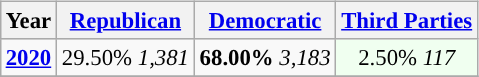<table class="wikitable" style="float:right; font-size:95%;">
<tr bgcolor=lightgrey>
<th>Year</th>
<th><a href='#'>Republican</a></th>
<th><a href='#'>Democratic</a></th>
<th><a href='#'>Third Parties</a></th>
</tr>
<tr>
<td style="text-align:center; "><strong><a href='#'>2020</a></strong></td>
<td style="text-align:center; ">29.50% <em>1,381</em></td>
<td style="text-align:center; "><strong>68.00%</strong> <em>3,183</em></td>
<td style="text-align:center; background:honeyDew;">2.50% <em>117</em></td>
</tr>
<tr>
</tr>
</table>
